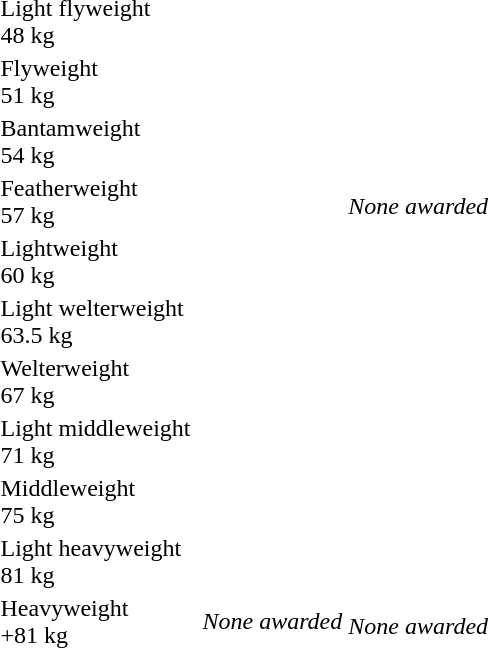<table>
<tr>
<td rowspan=2>Light flyweight<br>48 kg</td>
<td rowspan=2></td>
<td rowspan=2></td>
<td></td>
</tr>
<tr>
<td></td>
</tr>
<tr>
<td rowspan=2>Flyweight<br>51 kg</td>
<td rowspan=2></td>
<td rowspan=2></td>
<td></td>
</tr>
<tr>
<td></td>
</tr>
<tr>
<td rowspan=2>Bantamweight<br>54 kg</td>
<td rowspan=2></td>
<td rowspan=2></td>
<td></td>
</tr>
<tr>
<td></td>
</tr>
<tr>
<td rowspan=2>Featherweight<br>57 kg</td>
<td rowspan=2></td>
<td rowspan=2></td>
<td></td>
</tr>
<tr>
<td><em>None awarded</em></td>
</tr>
<tr>
<td rowspan=2>Lightweight<br>60 kg</td>
<td rowspan=2></td>
<td rowspan=2></td>
<td></td>
</tr>
<tr>
<td></td>
</tr>
<tr>
<td rowspan=2>Light welterweight<br>63.5 kg</td>
<td rowspan=2></td>
<td rowspan=2></td>
<td></td>
</tr>
<tr>
<td></td>
</tr>
<tr>
<td rowspan=2>Welterweight<br>67 kg</td>
<td rowspan=2></td>
<td rowspan=2></td>
<td></td>
</tr>
<tr>
<td></td>
</tr>
<tr>
<td rowspan=2>Light middleweight<br>71 kg</td>
<td rowspan=2></td>
<td rowspan=2></td>
<td></td>
</tr>
<tr>
<td></td>
</tr>
<tr>
<td rowspan=2>Middleweight<br>75 kg</td>
<td rowspan=2></td>
<td rowspan=2></td>
<td></td>
</tr>
<tr>
<td></td>
</tr>
<tr>
<td rowspan=2>Light heavyweight<br>81 kg</td>
<td rowspan=2></td>
<td rowspan=2></td>
<td></td>
</tr>
<tr>
<td></td>
</tr>
<tr>
<td rowspan=2>Heavyweight<br>+81 kg</td>
<td rowspan=2></td>
<td rowspan=2><em>None awarded</em></td>
<td></td>
</tr>
<tr>
<td><em>None awarded</em></td>
</tr>
</table>
